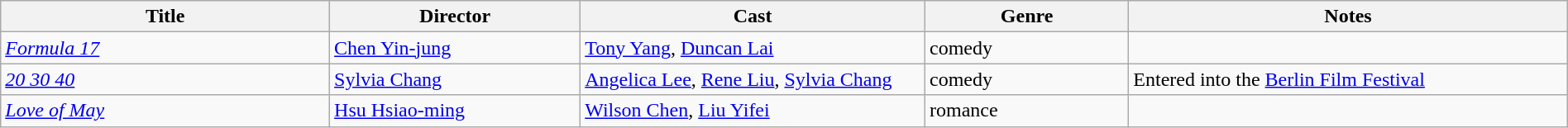<table class="wikitable" width= "100%">
<tr>
<th width=21%>Title</th>
<th width=16%>Director</th>
<th width=22%>Cast</th>
<th width=13%>Genre</th>
<th width=28%>Notes</th>
</tr>
<tr>
<td><em><a href='#'>Formula 17</a></em></td>
<td><a href='#'>Chen Yin-jung</a></td>
<td><a href='#'>Tony Yang</a>, <a href='#'>Duncan Lai</a></td>
<td>comedy</td>
<td></td>
</tr>
<tr>
<td><em><a href='#'>20 30 40</a></em></td>
<td><a href='#'>Sylvia Chang</a></td>
<td><a href='#'>Angelica Lee</a>, <a href='#'>Rene Liu</a>, <a href='#'>Sylvia Chang</a></td>
<td>comedy</td>
<td>Entered into the <a href='#'>Berlin Film Festival</a></td>
</tr>
<tr>
<td><em><a href='#'>Love of May</a></em></td>
<td><a href='#'>Hsu Hsiao-ming</a></td>
<td><a href='#'>Wilson Chen</a>, <a href='#'>Liu Yifei</a></td>
<td>romance</td>
<td></td>
</tr>
</table>
